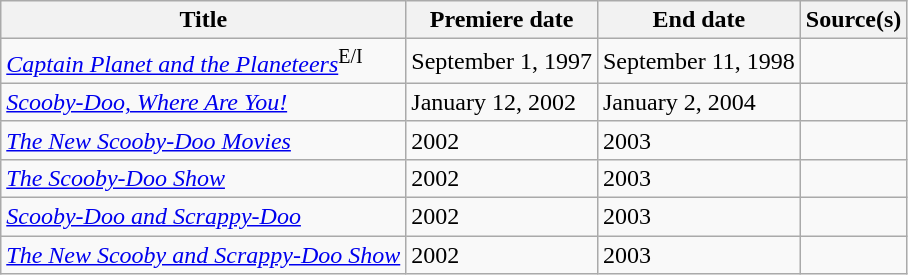<table class="wikitable sortable">
<tr>
<th>Title</th>
<th>Premiere date</th>
<th>End date</th>
<th>Source(s)</th>
</tr>
<tr>
<td><em><a href='#'>Captain Planet and the Planeteers</a></em><sup>E/I</sup></td>
<td>September 1, 1997</td>
<td>September 11, 1998</td>
<td></td>
</tr>
<tr>
<td><em><a href='#'>Scooby-Doo, Where Are You!</a></em></td>
<td>January 12, 2002</td>
<td>January 2, 2004</td>
<td></td>
</tr>
<tr>
<td><em><a href='#'>The New Scooby-Doo Movies</a></em></td>
<td>2002</td>
<td>2003</td>
<td></td>
</tr>
<tr>
<td><em><a href='#'>The Scooby-Doo Show</a></em></td>
<td>2002</td>
<td>2003</td>
<td></td>
</tr>
<tr>
<td><em><a href='#'>Scooby-Doo and Scrappy-Doo</a></em></td>
<td>2002</td>
<td>2003</td>
<td></td>
</tr>
<tr>
<td><em><a href='#'>The New Scooby and Scrappy-Doo Show</a></em></td>
<td>2002</td>
<td>2003</td>
<td></td>
</tr>
</table>
